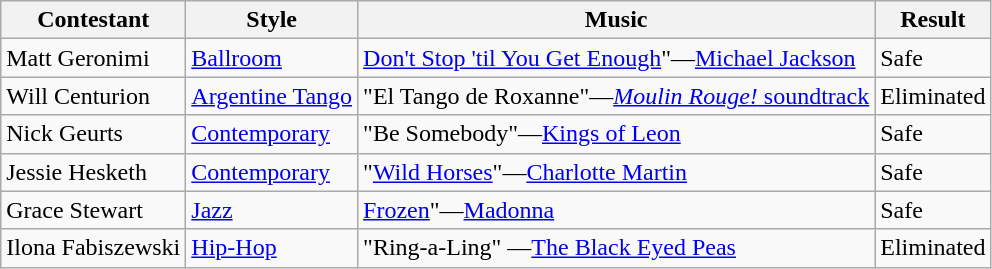<table class="wikitable">
<tr>
<th>Contestant</th>
<th>Style</th>
<th>Music</th>
<th>Result</th>
</tr>
<tr>
<td>Matt Geronimi</td>
<td><a href='#'>Ballroom</a></td>
<td><a href='#'>Don't Stop 'til You Get Enough</a>"—<a href='#'>Michael Jackson</a></td>
<td>Safe</td>
</tr>
<tr>
<td>Will Centurion</td>
<td><a href='#'>Argentine Tango</a></td>
<td>"El Tango de Roxanne"—<a href='#'><em>Moulin Rouge!</em> soundtrack</a></td>
<td>Eliminated</td>
</tr>
<tr>
<td>Nick Geurts</td>
<td><a href='#'>Contemporary</a></td>
<td>"Be Somebody"—<a href='#'>Kings of Leon</a></td>
<td>Safe</td>
</tr>
<tr>
<td>Jessie Hesketh</td>
<td><a href='#'>Contemporary</a></td>
<td>"<a href='#'>Wild Horses</a>"—<a href='#'>Charlotte Martin</a></td>
<td>Safe</td>
</tr>
<tr>
<td>Grace Stewart</td>
<td><a href='#'>Jazz</a></td>
<td><a href='#'>Frozen</a>"—<a href='#'>Madonna</a></td>
<td>Safe</td>
</tr>
<tr>
<td>Ilona Fabiszewski</td>
<td><a href='#'>Hip-Hop</a></td>
<td>"Ring-a-Ling" —<a href='#'>The Black Eyed Peas</a></td>
<td>Eliminated</td>
</tr>
</table>
